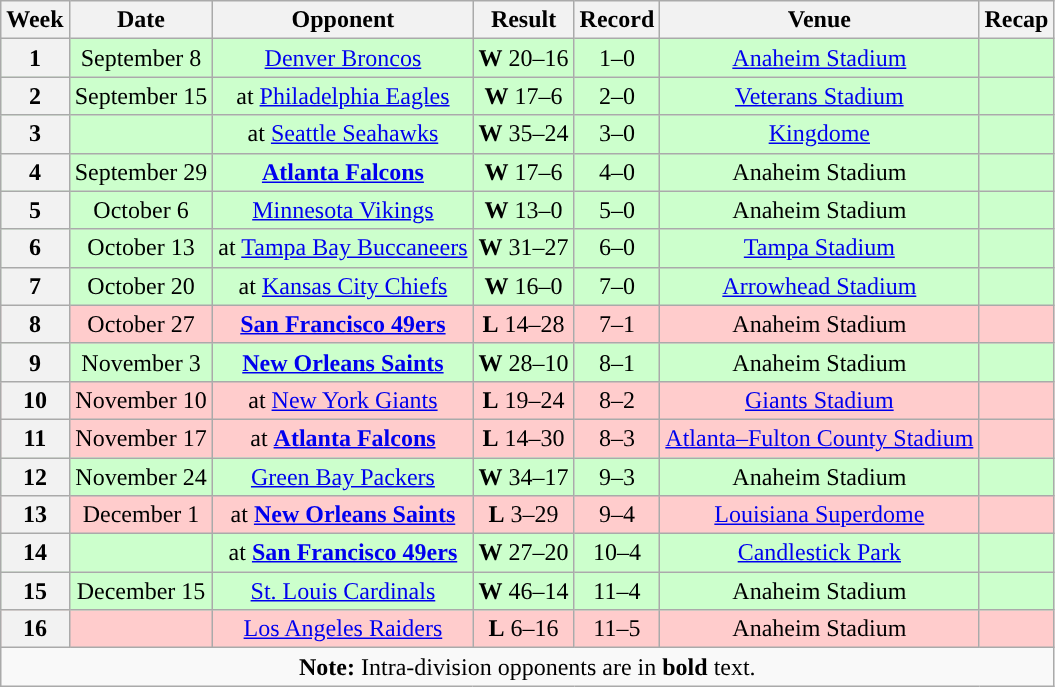<table class="wikitable" style="text-align:center">
<tr>
<th>Week</th>
<th>Date</th>
<th>Opponent</th>
<th>Result</th>
<th>Record</th>
<th>Venue</th>
<th>Recap</th>
</tr>
<tr style="background:#cfc" align="center">
<th>1</th>
<td>September 8</td>
<td><a href='#'>Denver Broncos</a></td>
<td><strong>W</strong> 20–16</td>
<td>1–0</td>
<td><a href='#'>Anaheim Stadium</a></td>
<td></td>
</tr>
<tr style="background:#cfc" align="center">
<th>2</th>
<td>September 15</td>
<td>at <a href='#'>Philadelphia Eagles</a></td>
<td><strong>W</strong> 17–6</td>
<td>2–0</td>
<td><a href='#'>Veterans Stadium</a></td>
<td></td>
</tr>
<tr style="background:#cfc" align="center">
<th>3</th>
<td></td>
<td>at <a href='#'>Seattle Seahawks</a></td>
<td><strong>W</strong> 35–24</td>
<td>3–0</td>
<td><a href='#'>Kingdome</a></td>
<td></td>
</tr>
<tr style="background:#cfc" align="center">
<th>4</th>
<td>September 29</td>
<td><strong><a href='#'>Atlanta Falcons</a></strong></td>
<td><strong>W</strong> 17–6</td>
<td>4–0</td>
<td>Anaheim Stadium</td>
<td></td>
</tr>
<tr style="background:#cfc" align="center">
<th>5</th>
<td>October 6</td>
<td><a href='#'>Minnesota Vikings</a></td>
<td><strong>W</strong> 13–0</td>
<td>5–0</td>
<td>Anaheim Stadium</td>
<td></td>
</tr>
<tr style="background:#cfc" align="center">
<th>6</th>
<td>October 13</td>
<td>at <a href='#'>Tampa Bay Buccaneers</a></td>
<td><strong>W</strong> 31–27</td>
<td>6–0</td>
<td><a href='#'>Tampa Stadium</a></td>
<td></td>
</tr>
<tr style="background:#cfc" align="center">
<th>7</th>
<td>October 20</td>
<td>at <a href='#'>Kansas City Chiefs</a></td>
<td><strong>W</strong> 16–0</td>
<td>7–0</td>
<td><a href='#'>Arrowhead Stadium</a></td>
<td></td>
</tr>
<tr style="background:#fcc" align="center">
<th>8</th>
<td>October 27</td>
<td><strong><a href='#'>San Francisco 49ers</a></strong></td>
<td><strong>L</strong> 14–28</td>
<td>7–1</td>
<td>Anaheim Stadium</td>
<td></td>
</tr>
<tr align="center" bgcolor=#cfc>
<th>9</th>
<td>November 3</td>
<td><strong><a href='#'>New Orleans Saints</a></strong></td>
<td><strong>W</strong> 28–10</td>
<td>8–1</td>
<td>Anaheim Stadium</td>
<td></td>
</tr>
<tr style="background:#fcc" align="center">
<th>10</th>
<td>November 10</td>
<td>at <a href='#'>New York Giants</a></td>
<td><strong>L</strong> 19–24</td>
<td>8–2</td>
<td><a href='#'>Giants Stadium</a></td>
<td></td>
</tr>
<tr style="background:#fcc" align="center">
<th>11</th>
<td>November 17</td>
<td>at <strong><a href='#'>Atlanta Falcons</a></strong></td>
<td><strong>L</strong> 14–30</td>
<td>8–3</td>
<td><a href='#'>Atlanta–Fulton County Stadium</a></td>
<td></td>
</tr>
<tr align="center" bgcolor=#cfc>
<th>12</th>
<td>November 24</td>
<td><a href='#'>Green Bay Packers</a></td>
<td><strong>W</strong> 34–17</td>
<td>9–3</td>
<td>Anaheim Stadium</td>
<td></td>
</tr>
<tr style="background:#fcc" align="center">
<th>13</th>
<td>December 1</td>
<td>at <strong><a href='#'>New Orleans Saints</a></strong></td>
<td><strong>L</strong> 3–29</td>
<td>9–4</td>
<td><a href='#'>Louisiana Superdome</a></td>
<td></td>
</tr>
<tr align="center" bgcolor=#cfc>
<th>14</th>
<td></td>
<td>at <strong><a href='#'>San Francisco 49ers</a></strong></td>
<td><strong>W</strong> 27–20</td>
<td>10–4</td>
<td><a href='#'>Candlestick Park</a></td>
<td></td>
</tr>
<tr align="center" bgcolor=#cfc>
<th>15</th>
<td>December 15</td>
<td><a href='#'>St. Louis Cardinals</a></td>
<td><strong>W</strong> 46–14</td>
<td>11–4</td>
<td>Anaheim Stadium</td>
<td></td>
</tr>
<tr style="background:#fcc" align="center">
<th>16</th>
<td></td>
<td><a href='#'>Los Angeles Raiders</a></td>
<td><strong>L</strong> 6–16</td>
<td>11–5</td>
<td>Anaheim Stadium</td>
<td></td>
</tr>
<tr>
<td colspan="8"><strong>Note:</strong> Intra-division opponents are in <strong>bold</strong> text.</td>
</tr>
</table>
